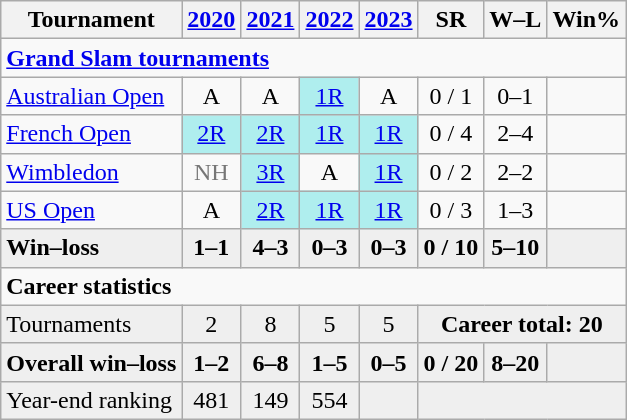<table class="wikitable" style="text-align:center">
<tr>
<th>Tournament</th>
<th><a href='#'>2020</a></th>
<th><a href='#'>2021</a></th>
<th><a href='#'>2022</a></th>
<th><a href='#'>2023</a></th>
<th>SR</th>
<th>W–L</th>
<th>Win%</th>
</tr>
<tr>
<td colspan="8" align=left><strong><a href='#'>Grand Slam tournaments</a></strong></td>
</tr>
<tr>
<td align="left"><a href='#'>Australian Open</a></td>
<td>A</td>
<td>A</td>
<td bgcolor="afeeee"><a href='#'>1R</a></td>
<td>A</td>
<td>0 / 1</td>
<td>0–1</td>
<td></td>
</tr>
<tr>
<td align="left"><a href='#'>French Open</a></td>
<td bgcolor="afeeee"><a href='#'>2R</a></td>
<td bgcolor="afeeee"><a href='#'>2R</a></td>
<td bgcolor="afeeee"><a href='#'>1R</a></td>
<td bgcolor="afeeee"><a href='#'>1R</a></td>
<td>0 / 4</td>
<td>2–4</td>
<td></td>
</tr>
<tr>
<td align="left"><a href='#'>Wimbledon</a></td>
<td style="color:#767676">NH</td>
<td bgcolor="afeeee"><a href='#'>3R</a></td>
<td>A</td>
<td bgcolor="afeeee"><a href='#'>1R</a></td>
<td>0 / 2</td>
<td>2–2</td>
<td></td>
</tr>
<tr>
<td align="left"><a href='#'>US Open</a></td>
<td>A</td>
<td bgcolor=afeeee><a href='#'>2R</a></td>
<td bgcolor=afeeee><a href='#'>1R</a></td>
<td bgcolor=afeeee><a href='#'>1R</a></td>
<td>0 / 3</td>
<td>1–3</td>
<td></td>
</tr>
<tr style="font-weight:bold;background:#efefef">
<td align="left">Win–loss</td>
<td>1–1</td>
<td>4–3</td>
<td>0–3</td>
<td>0–3</td>
<td>0 / 10</td>
<td>5–10</td>
<td></td>
</tr>
<tr>
<td colspan="8" align=left><strong>Career statistics</strong></td>
</tr>
<tr bgcolor=efefef>
<td align=left>Tournaments</td>
<td>2</td>
<td>8</td>
<td>5</td>
<td>5</td>
<td colspan="3"><strong>Career total: 20</strong></td>
</tr>
<tr style="font-weight:bold;background:#efefef">
<td align=left>Overall win–loss</td>
<td>1–2</td>
<td>6–8</td>
<td>1–5</td>
<td>0–5</td>
<td>0 / 20</td>
<td>8–20</td>
<td></td>
</tr>
<tr bgcolor=efefef>
<td align=left>Year-end ranking</td>
<td>481</td>
<td>149</td>
<td>554</td>
<td></td>
<td colspan="3"></td>
</tr>
</table>
